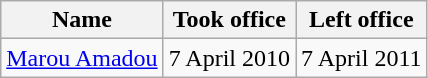<table class="wikitable">
<tr>
<th>Name</th>
<th>Took office</th>
<th>Left office</th>
</tr>
<tr>
<td><a href='#'>Marou Amadou</a></td>
<td>7 April 2010</td>
<td>7 April 2011</td>
</tr>
</table>
